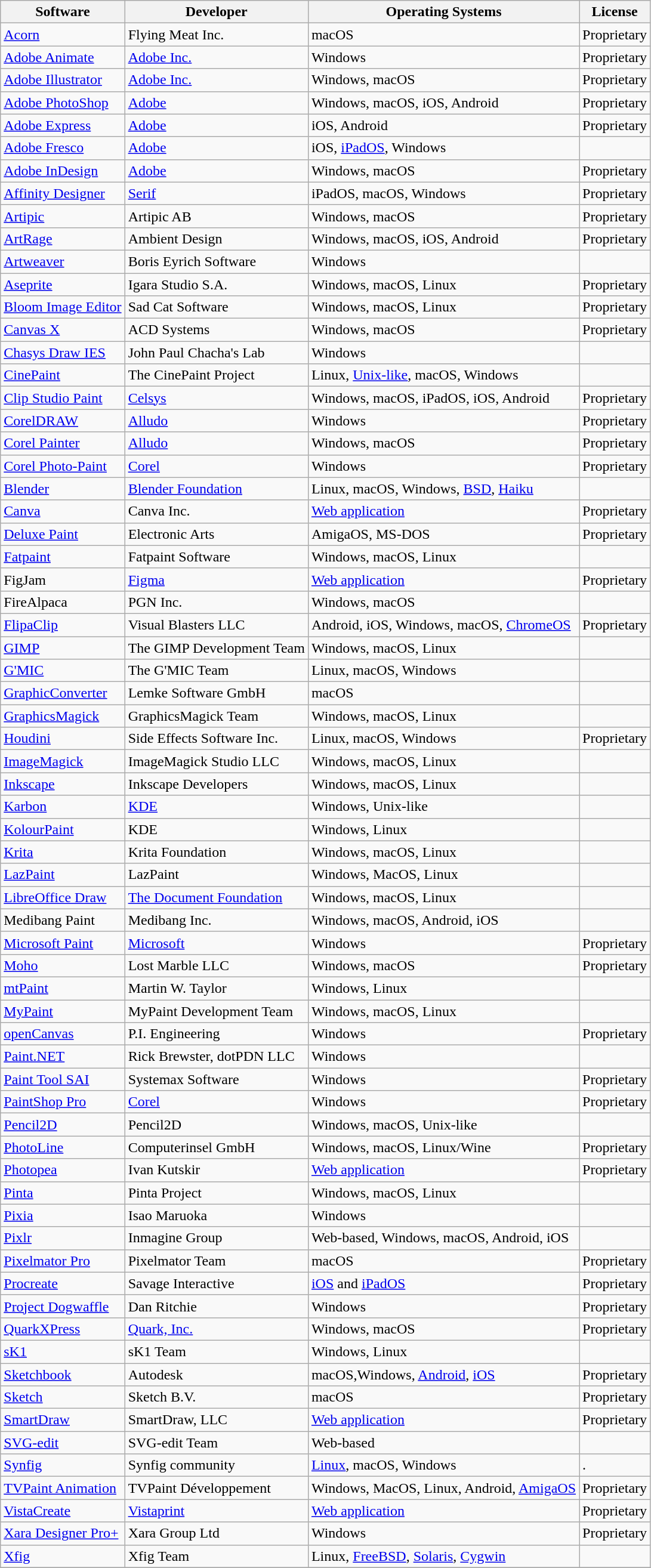<table class="wikitable sortable">
<tr>
<th>Software</th>
<th>Developer</th>
<th>Operating Systems</th>
<th>License</th>
</tr>
<tr>
<td><a href='#'>Acorn</a></td>
<td>Flying Meat Inc.</td>
<td>macOS</td>
<td>Proprietary</td>
</tr>
<tr>
<td><a href='#'>Adobe Animate</a></td>
<td><a href='#'>Adobe Inc.</a></td>
<td>Windows</td>
<td>Proprietary</td>
</tr>
<tr>
<td><a href='#'>Adobe Illustrator</a></td>
<td><a href='#'>Adobe Inc.</a></td>
<td>Windows, macOS</td>
<td>Proprietary</td>
</tr>
<tr>
<td><a href='#'>Adobe PhotoShop</a></td>
<td><a href='#'>Adobe</a></td>
<td>Windows, macOS, iOS, Android</td>
<td>Proprietary</td>
</tr>
<tr>
<td><a href='#'>Adobe Express</a></td>
<td><a href='#'>Adobe</a></td>
<td>iOS, Android</td>
<td>Proprietary</td>
</tr>
<tr>
<td><a href='#'>Adobe Fresco</a></td>
<td><a href='#'>Adobe</a></td>
<td>iOS, <a href='#'>iPadOS</a>, Windows</td>
<td></td>
</tr>
<tr>
<td><a href='#'>Adobe InDesign</a></td>
<td><a href='#'>Adobe</a></td>
<td>Windows, macOS</td>
<td>Proprietary</td>
</tr>
<tr>
<td><a href='#'>Affinity Designer</a></td>
<td><a href='#'>Serif</a></td>
<td>iPadOS, macOS, Windows</td>
<td>Proprietary</td>
</tr>
<tr>
<td><a href='#'>Artipic</a></td>
<td>Artipic AB</td>
<td>Windows, macOS</td>
<td>Proprietary</td>
</tr>
<tr>
<td><a href='#'>ArtRage</a></td>
<td>Ambient Design</td>
<td>Windows, macOS, iOS, Android</td>
<td>Proprietary</td>
</tr>
<tr>
<td><a href='#'>Artweaver</a></td>
<td>Boris Eyrich Software</td>
<td>Windows</td>
<td></td>
</tr>
<tr>
<td><a href='#'>Aseprite</a></td>
<td>Igara Studio S.A.</td>
<td>Windows, macOS, Linux</td>
<td>Proprietary</td>
</tr>
<tr>
<td><a href='#'>Bloom Image Editor</a></td>
<td>Sad Cat Software</td>
<td>Windows, macOS, Linux</td>
<td>Proprietary</td>
</tr>
<tr>
<td><a href='#'>Canvas X</a></td>
<td>ACD Systems</td>
<td>Windows, macOS</td>
<td>Proprietary</td>
</tr>
<tr>
<td><a href='#'>Chasys Draw IES</a></td>
<td>John Paul Chacha's Lab</td>
<td>Windows</td>
<td></td>
</tr>
<tr>
<td><a href='#'>CinePaint</a></td>
<td>The CinePaint Project</td>
<td>Linux, <a href='#'>Unix-like</a>, macOS, Windows</td>
<td></td>
</tr>
<tr>
<td><a href='#'>Clip Studio Paint</a></td>
<td><a href='#'>Celsys</a></td>
<td>Windows, macOS, iPadOS, iOS, Android</td>
<td>Proprietary</td>
</tr>
<tr>
<td><a href='#'>CorelDRAW</a></td>
<td><a href='#'>Alludo</a></td>
<td>Windows</td>
<td>Proprietary</td>
</tr>
<tr>
<td><a href='#'>Corel Painter</a></td>
<td><a href='#'>Alludo</a></td>
<td>Windows, macOS</td>
<td>Proprietary</td>
</tr>
<tr>
<td><a href='#'>Corel Photo-Paint</a></td>
<td><a href='#'>Corel</a></td>
<td>Windows</td>
<td>Proprietary</td>
</tr>
<tr>
<td><a href='#'>Blender</a></td>
<td><a href='#'>Blender Foundation</a></td>
<td>Linux, macOS, Windows, <a href='#'>BSD</a>, <a href='#'>Haiku</a></td>
<td></td>
</tr>
<tr>
<td><a href='#'>Canva</a></td>
<td>Canva Inc.</td>
<td><a href='#'>Web application</a></td>
<td>Proprietary</td>
</tr>
<tr>
<td><a href='#'>Deluxe Paint</a></td>
<td>Electronic Arts</td>
<td>AmigaOS, MS-DOS</td>
<td>Proprietary</td>
</tr>
<tr>
<td><a href='#'>Fatpaint</a></td>
<td>Fatpaint Software</td>
<td>Windows, macOS, Linux</td>
<td></td>
</tr>
<tr>
<td>FigJam</td>
<td><a href='#'>Figma</a></td>
<td><a href='#'>Web application</a></td>
<td>Proprietary</td>
</tr>
<tr>
<td>FireAlpaca</td>
<td>PGN Inc.</td>
<td>Windows, macOS</td>
<td></td>
</tr>
<tr>
<td><a href='#'>FlipaClip</a></td>
<td>Visual Blasters LLC</td>
<td>Android, iOS, Windows, macOS, <a href='#'>ChromeOS</a></td>
<td>Proprietary</td>
</tr>
<tr>
<td><a href='#'>GIMP</a></td>
<td>The GIMP Development Team</td>
<td>Windows, macOS, Linux</td>
<td></td>
</tr>
<tr>
<td><a href='#'>G'MIC</a></td>
<td>The G'MIC Team</td>
<td>Linux, macOS, Windows</td>
<td></td>
</tr>
<tr>
<td><a href='#'>GraphicConverter</a></td>
<td>Lemke Software GmbH</td>
<td>macOS</td>
<td></td>
</tr>
<tr>
<td><a href='#'>GraphicsMagick</a></td>
<td>GraphicsMagick Team</td>
<td>Windows, macOS, Linux</td>
<td></td>
</tr>
<tr>
<td><a href='#'>Houdini</a></td>
<td>Side Effects Software Inc.</td>
<td>Linux, macOS, Windows</td>
<td>Proprietary</td>
</tr>
<tr>
<td><a href='#'>ImageMagick</a></td>
<td>ImageMagick Studio LLC</td>
<td>Windows, macOS, Linux</td>
<td></td>
</tr>
<tr>
<td><a href='#'>Inkscape</a></td>
<td>Inkscape Developers</td>
<td>Windows, macOS, Linux</td>
<td></td>
</tr>
<tr>
<td><a href='#'>Karbon</a></td>
<td><a href='#'>KDE</a></td>
<td>Windows, Unix-like</td>
<td></td>
</tr>
<tr>
<td><a href='#'>KolourPaint</a></td>
<td>KDE</td>
<td>Windows, Linux</td>
<td></td>
</tr>
<tr>
<td><a href='#'>Krita</a></td>
<td>Krita Foundation</td>
<td>Windows, macOS, Linux</td>
<td></td>
</tr>
<tr>
<td><a href='#'>LazPaint</a></td>
<td>LazPaint</td>
<td>Windows, MacOS, Linux</td>
<td></td>
</tr>
<tr>
<td><a href='#'>LibreOffice Draw</a></td>
<td><a href='#'>The Document Foundation</a></td>
<td>Windows, macOS, Linux</td>
<td></td>
</tr>
<tr>
<td>Medibang Paint</td>
<td>Medibang Inc.</td>
<td>Windows, macOS, Android, iOS</td>
<td></td>
</tr>
<tr>
<td><a href='#'>Microsoft Paint</a></td>
<td><a href='#'>Microsoft</a></td>
<td>Windows</td>
<td>Proprietary</td>
</tr>
<tr>
<td><a href='#'>Moho</a></td>
<td>Lost Marble LLC</td>
<td>Windows, macOS</td>
<td>Proprietary</td>
</tr>
<tr>
<td><a href='#'>mtPaint</a></td>
<td>Martin W. Taylor</td>
<td>Windows, Linux</td>
<td></td>
</tr>
<tr>
<td><a href='#'>MyPaint</a></td>
<td>MyPaint Development Team</td>
<td>Windows, macOS, Linux</td>
<td></td>
</tr>
<tr>
<td><a href='#'>openCanvas</a></td>
<td>P.I. Engineering</td>
<td>Windows</td>
<td>Proprietary</td>
</tr>
<tr>
<td><a href='#'>Paint.NET</a></td>
<td>Rick Brewster, dotPDN LLC</td>
<td>Windows</td>
<td></td>
</tr>
<tr>
<td><a href='#'>Paint Tool SAI</a></td>
<td>Systemax Software</td>
<td>Windows</td>
<td>Proprietary</td>
</tr>
<tr>
<td><a href='#'>PaintShop Pro</a></td>
<td><a href='#'>Corel</a></td>
<td>Windows</td>
<td>Proprietary</td>
</tr>
<tr>
<td><a href='#'>Pencil2D</a></td>
<td>Pencil2D</td>
<td>Windows, macOS, Unix-like</td>
<td></td>
</tr>
<tr>
<td><a href='#'>PhotoLine</a></td>
<td>Computerinsel GmbH</td>
<td>Windows, macOS, Linux/Wine</td>
<td>Proprietary</td>
</tr>
<tr>
<td><a href='#'>Photopea</a></td>
<td>Ivan Kutskir</td>
<td><a href='#'>Web application</a></td>
<td>Proprietary</td>
</tr>
<tr>
<td><a href='#'>Pinta</a></td>
<td>Pinta Project</td>
<td>Windows, macOS, Linux</td>
<td></td>
</tr>
<tr>
<td><a href='#'>Pixia</a></td>
<td>Isao Maruoka</td>
<td>Windows</td>
<td></td>
</tr>
<tr>
<td><a href='#'>Pixlr</a></td>
<td>Inmagine Group</td>
<td>Web-based, Windows, macOS, Android, iOS</td>
<td></td>
</tr>
<tr>
<td><a href='#'>Pixelmator Pro</a></td>
<td>Pixelmator Team</td>
<td>macOS</td>
<td>Proprietary</td>
</tr>
<tr>
<td><a href='#'>Procreate</a></td>
<td>Savage Interactive</td>
<td><a href='#'>iOS</a> and <a href='#'>iPadOS</a></td>
<td>Proprietary</td>
</tr>
<tr>
<td><a href='#'>Project Dogwaffle</a></td>
<td>Dan Ritchie</td>
<td>Windows</td>
<td>Proprietary</td>
</tr>
<tr>
<td><a href='#'>QuarkXPress</a></td>
<td><a href='#'>Quark, Inc.</a></td>
<td>Windows, macOS</td>
<td>Proprietary</td>
</tr>
<tr>
<td><a href='#'>sK1</a></td>
<td>sK1 Team</td>
<td>Windows, Linux</td>
<td></td>
</tr>
<tr>
<td><a href='#'>Sketchbook</a></td>
<td>Autodesk</td>
<td>macOS,Windows, <a href='#'>Android</a>, <a href='#'>iOS</a></td>
<td>Proprietary</td>
</tr>
<tr>
<td><a href='#'>Sketch</a></td>
<td>Sketch B.V.</td>
<td>macOS</td>
<td>Proprietary</td>
</tr>
<tr>
<td><a href='#'>SmartDraw</a></td>
<td>SmartDraw, LLC</td>
<td><a href='#'>Web application</a></td>
<td>Proprietary</td>
</tr>
<tr>
<td><a href='#'>SVG-edit</a></td>
<td>SVG-edit Team</td>
<td>Web-based</td>
<td></td>
</tr>
<tr>
<td><a href='#'>Synfig</a></td>
<td>Synfig community</td>
<td><a href='#'>Linux</a>, macOS, Windows</td>
<td>.</td>
</tr>
<tr>
<td><a href='#'>TVPaint Animation</a></td>
<td>TVPaint Développement</td>
<td>Windows, MacOS, Linux, Android, <a href='#'>AmigaOS</a></td>
<td>Proprietary</td>
</tr>
<tr>
<td><a href='#'>VistaCreate</a></td>
<td><a href='#'>Vistaprint</a></td>
<td><a href='#'>Web application</a></td>
<td>Proprietary</td>
</tr>
<tr>
<td><a href='#'>Xara Designer Pro+</a></td>
<td>Xara Group Ltd</td>
<td>Windows</td>
<td>Proprietary</td>
</tr>
<tr>
<td><a href='#'>Xfig</a></td>
<td>Xfig Team</td>
<td>Linux, <a href='#'>FreeBSD</a>, <a href='#'>Solaris</a>, <a href='#'>Cygwin</a></td>
<td></td>
</tr>
<tr>
</tr>
</table>
